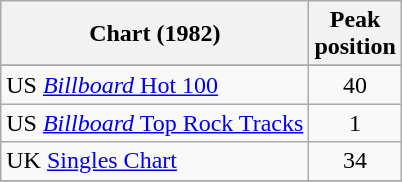<table class="wikitable sortable">
<tr>
<th>Chart (1982)</th>
<th>Peak<br>position</th>
</tr>
<tr>
</tr>
<tr>
<td>US <a href='#'><em>Billboard</em> Hot 100</a></td>
<td style="text-align:center;">40</td>
</tr>
<tr>
<td>US <a href='#'><em>Billboard</em> Top Rock Tracks</a></td>
<td style="text-align:center;">1</td>
</tr>
<tr>
<td>UK <a href='#'>Singles Chart</a></td>
<td style="text-align:center;">34</td>
</tr>
<tr>
</tr>
</table>
